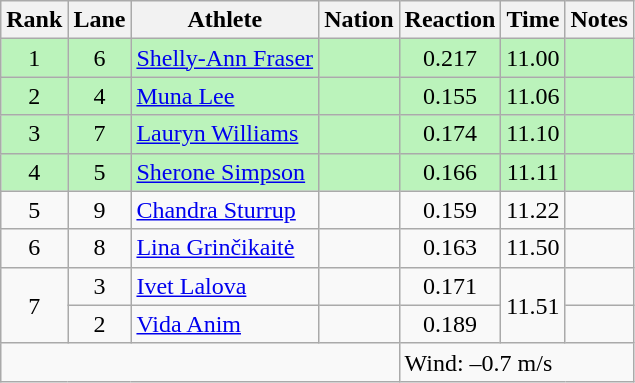<table class="wikitable sortable" style="text-align:center">
<tr>
<th>Rank</th>
<th>Lane</th>
<th>Athlete</th>
<th>Nation</th>
<th>Reaction</th>
<th>Time</th>
<th>Notes</th>
</tr>
<tr style="background:#bbf3bb;">
<td>1</td>
<td>6</td>
<td align=left><a href='#'>Shelly-Ann Fraser</a></td>
<td align=left></td>
<td>0.217</td>
<td>11.00</td>
<td></td>
</tr>
<tr style="background:#bbf3bb;">
<td>2</td>
<td>4</td>
<td align=left><a href='#'>Muna Lee</a></td>
<td align=left></td>
<td>0.155</td>
<td>11.06</td>
<td></td>
</tr>
<tr style="background:#bbf3bb;">
<td>3</td>
<td>7</td>
<td align=left><a href='#'>Lauryn Williams</a></td>
<td align=left></td>
<td>0.174</td>
<td>11.10</td>
<td></td>
</tr>
<tr style="background:#bbf3bb;">
<td>4</td>
<td>5</td>
<td align=left><a href='#'>Sherone Simpson</a></td>
<td align=left></td>
<td>0.166</td>
<td>11.11</td>
<td></td>
</tr>
<tr>
<td>5</td>
<td>9</td>
<td align=left><a href='#'>Chandra Sturrup</a></td>
<td align=left></td>
<td>0.159</td>
<td>11.22</td>
<td></td>
</tr>
<tr>
<td>6</td>
<td>8</td>
<td align=left><a href='#'>Lina Grinčikaitė</a></td>
<td align=left></td>
<td>0.163</td>
<td>11.50</td>
<td></td>
</tr>
<tr>
<td rowspan=2>7</td>
<td>3</td>
<td align=left><a href='#'>Ivet Lalova</a></td>
<td align=left></td>
<td>0.171</td>
<td rowspan=2>11.51</td>
<td></td>
</tr>
<tr>
<td>2</td>
<td align=left><a href='#'>Vida Anim</a></td>
<td align=left></td>
<td>0.189</td>
<td></td>
</tr>
<tr class="sortbottom">
<td colspan=4></td>
<td colspan="3" style="text-align:left;">Wind: –0.7 m/s</td>
</tr>
</table>
